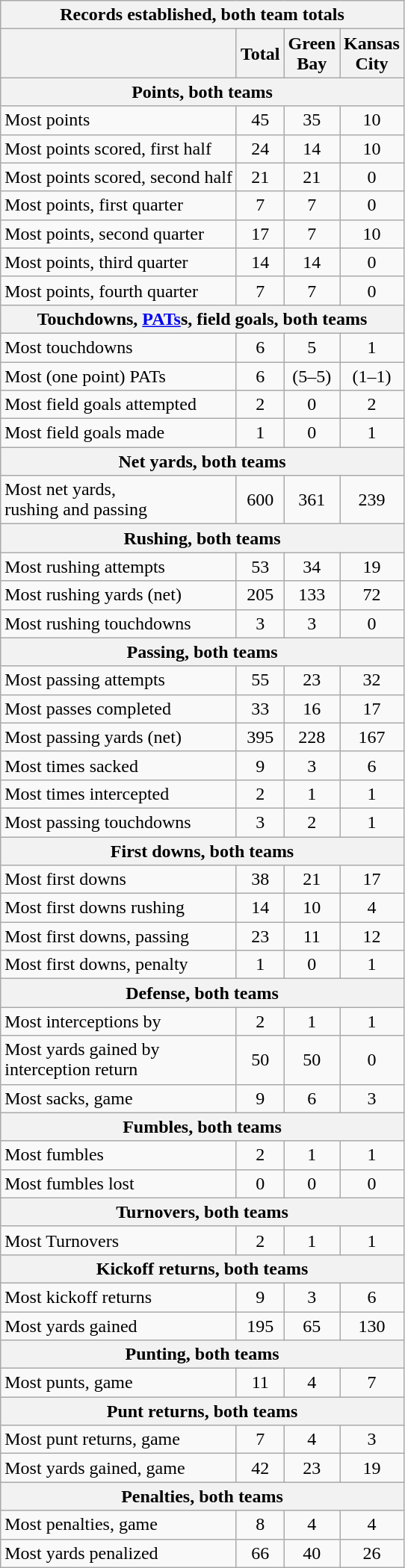<table class="wikitable">
<tr>
<th colspan=4>Records established, both team totals</th>
</tr>
<tr>
<th></th>
<th>Total</th>
<th>Green<br> Bay</th>
<th>Kansas<br> City</th>
</tr>
<tr>
<th colspan=4>Points, both teams</th>
</tr>
<tr align=center>
<td align=left>Most points</td>
<td>45</td>
<td>35</td>
<td>10</td>
</tr>
<tr align=center>
<td align=left>Most points scored, first half</td>
<td>24</td>
<td>14</td>
<td>10</td>
</tr>
<tr align=center>
<td align=left>Most points scored, second half</td>
<td>21</td>
<td>21</td>
<td>0</td>
</tr>
<tr align=center>
<td align=left>Most points, first quarter</td>
<td>7</td>
<td>7</td>
<td>0</td>
</tr>
<tr align=center>
<td align=left>Most points, second quarter</td>
<td>17</td>
<td>7</td>
<td>10</td>
</tr>
<tr align=center>
<td align=left>Most points, third quarter</td>
<td>14</td>
<td>14</td>
<td>0</td>
</tr>
<tr align=center>
<td align=left>Most points, fourth quarter</td>
<td>7</td>
<td>7</td>
<td>0</td>
</tr>
<tr>
<th colspan=4>Touchdowns, <a href='#'>PATs</a>s, field goals, both teams</th>
</tr>
<tr align=center>
<td align=left>Most touchdowns</td>
<td>6</td>
<td>5</td>
<td>1</td>
</tr>
<tr align=center>
<td align=left>Most (one point) PATs</td>
<td>6</td>
<td>(5–5)</td>
<td>(1–1)</td>
</tr>
<tr align=center>
<td align=left>Most field goals attempted</td>
<td>2</td>
<td>0</td>
<td>2</td>
</tr>
<tr align=center>
<td align=left>Most field goals made</td>
<td>1</td>
<td>0</td>
<td>1</td>
</tr>
<tr>
<th colspan=4>Net yards, both teams</th>
</tr>
<tr align=center>
<td align=left>Most net yards,<br> rushing and passing</td>
<td>600</td>
<td>361</td>
<td>239</td>
</tr>
<tr>
<th colspan=4>Rushing, both teams</th>
</tr>
<tr align=center>
<td align=left>Most rushing attempts</td>
<td>53</td>
<td>34</td>
<td>19</td>
</tr>
<tr align=center>
<td align=left>Most rushing yards (net)</td>
<td>205</td>
<td>133</td>
<td>72</td>
</tr>
<tr align=center>
<td align=left>Most rushing touchdowns</td>
<td>3</td>
<td>3</td>
<td>0</td>
</tr>
<tr>
<th colspan=4>Passing, both teams</th>
</tr>
<tr align=center>
<td align=left>Most passing attempts</td>
<td>55</td>
<td>23</td>
<td>32</td>
</tr>
<tr align=center>
<td align=left>Most passes completed</td>
<td>33</td>
<td>16</td>
<td>17</td>
</tr>
<tr align=center>
<td align=left>Most passing yards (net)</td>
<td>395</td>
<td>228</td>
<td>167</td>
</tr>
<tr align=center>
<td align=left>Most times sacked</td>
<td>9</td>
<td>3</td>
<td>6</td>
</tr>
<tr align=center>
<td align=left>Most times intercepted</td>
<td>2</td>
<td>1</td>
<td>1</td>
</tr>
<tr align=center>
<td align=left>Most passing touchdowns</td>
<td>3</td>
<td>2</td>
<td>1</td>
</tr>
<tr>
<th colspan=4>First downs, both teams</th>
</tr>
<tr align=center>
<td align=left>Most first downs</td>
<td>38</td>
<td>21</td>
<td>17</td>
</tr>
<tr align=center>
<td align=left>Most first downs rushing</td>
<td>14</td>
<td>10</td>
<td>4</td>
</tr>
<tr align=center>
<td align=left>Most first downs, passing</td>
<td>23</td>
<td>11</td>
<td>12</td>
</tr>
<tr align=center>
<td align=left>Most first downs, penalty</td>
<td>1</td>
<td>0</td>
<td>1</td>
</tr>
<tr>
<th colspan=4>Defense, both teams</th>
</tr>
<tr align=center>
<td align=left>Most interceptions by</td>
<td>2</td>
<td>1</td>
<td>1</td>
</tr>
<tr align=center>
<td align=left>Most yards gained by <br>interception return</td>
<td>50</td>
<td>50</td>
<td>0</td>
</tr>
<tr align=center>
<td align=left>Most sacks, game</td>
<td>9</td>
<td>6</td>
<td>3</td>
</tr>
<tr>
<th colspan=4>Fumbles, both teams</th>
</tr>
<tr align=center>
<td align=left>Most fumbles</td>
<td>2</td>
<td>1</td>
<td>1</td>
</tr>
<tr align=center>
<td align=left>Most fumbles lost</td>
<td>0</td>
<td>0</td>
<td>0</td>
</tr>
<tr>
<th colspan=4>Turnovers, both teams</th>
</tr>
<tr align=center>
<td align=left>Most Turnovers</td>
<td>2</td>
<td>1</td>
<td>1</td>
</tr>
<tr>
<th colspan=4>Kickoff returns, both teams</th>
</tr>
<tr align=center>
<td align=left>Most kickoff returns</td>
<td>9</td>
<td>3</td>
<td>6</td>
</tr>
<tr align=center>
<td align=left>Most yards gained</td>
<td>195</td>
<td>65</td>
<td>130</td>
</tr>
<tr>
<th colspan=4>Punting, both teams</th>
</tr>
<tr align=center>
<td align=left>Most punts, game</td>
<td>11</td>
<td>4</td>
<td>7</td>
</tr>
<tr>
<th colspan=4>Punt returns, both teams</th>
</tr>
<tr align=center>
<td align=left>Most punt returns, game</td>
<td>7</td>
<td>4</td>
<td>3</td>
</tr>
<tr align=center>
<td align=left>Most yards gained, game</td>
<td>42</td>
<td>23</td>
<td>19</td>
</tr>
<tr>
<th colspan=4>Penalties, both teams</th>
</tr>
<tr align=center>
<td align=left>Most penalties, game</td>
<td>8</td>
<td>4</td>
<td>4</td>
</tr>
<tr align=center>
<td align=left>Most yards penalized</td>
<td>66</td>
<td>40</td>
<td>26</td>
</tr>
</table>
